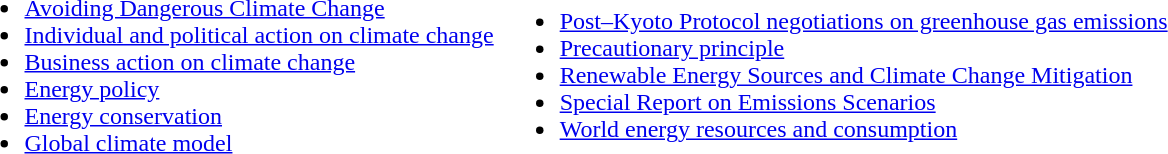<table>
<tr>
<td><br><ul><li><a href='#'>Avoiding Dangerous Climate Change</a></li><li><a href='#'>Individual and political action on climate change</a></li><li><a href='#'>Business action on climate change</a></li><li><a href='#'>Energy policy</a></li><li><a href='#'>Energy conservation</a></li><li><a href='#'>Global climate model</a></li></ul></td>
<td><br><ul><li><a href='#'>Post–Kyoto Protocol negotiations on greenhouse gas emissions</a></li><li><a href='#'>Precautionary principle</a></li><li><a href='#'>Renewable Energy Sources and Climate Change Mitigation</a></li><li><a href='#'>Special Report on Emissions Scenarios</a></li><li><a href='#'>World energy resources and consumption</a></li></ul></td>
</tr>
</table>
